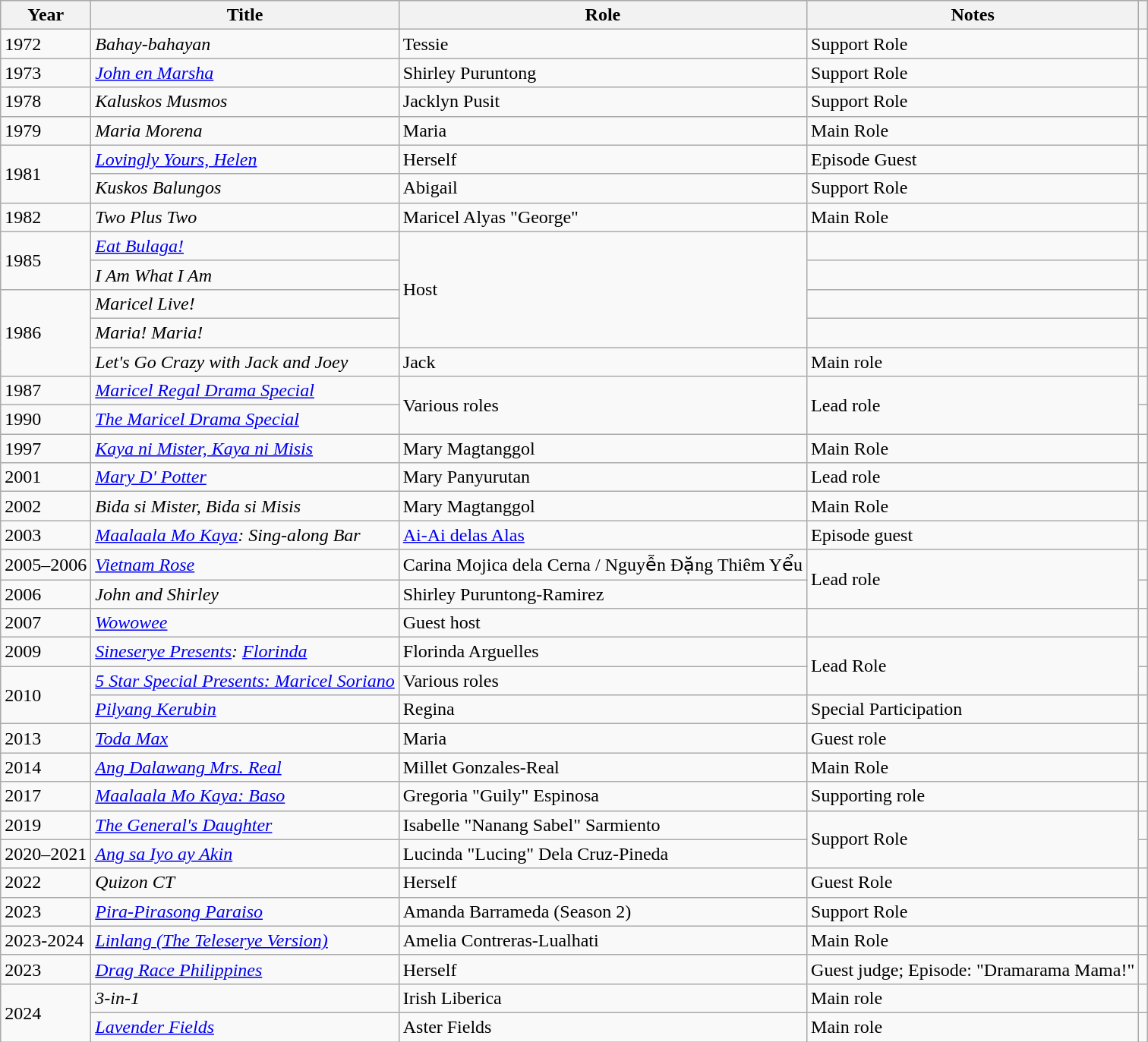<table class="wikitable sortable plainrowheaders">
<tr style="background:#ccc; text-align:center;">
<th scope="col">Year</th>
<th scope="col">Title</th>
<th scope="col">Role</th>
<th scope="col" class="unsortable">Notes</th>
<th scope="col" class="unsortable"></th>
</tr>
<tr>
<td>1972</td>
<td><em>Bahay-bahayan</em></td>
<td>Tessie</td>
<td>Support Role</td>
<td></td>
</tr>
<tr>
<td>1973</td>
<td><em><a href='#'>John en Marsha</a></em></td>
<td>Shirley Puruntong</td>
<td>Support Role</td>
<td></td>
</tr>
<tr>
<td>1978</td>
<td><em>Kaluskos Musmos</em></td>
<td>Jacklyn Pusit</td>
<td>Support Role</td>
<td></td>
</tr>
<tr>
<td>1979</td>
<td><em>Maria Morena</em></td>
<td>Maria</td>
<td>Main Role</td>
<td></td>
</tr>
<tr>
<td rowspan="2">1981</td>
<td><em><a href='#'>Lovingly Yours, Helen</a></em></td>
<td>Herself</td>
<td>Episode Guest</td>
<td></td>
</tr>
<tr>
<td><em>Kuskos Balungos</em></td>
<td>Abigail</td>
<td>Support Role</td>
<td></td>
</tr>
<tr>
<td>1982</td>
<td><em>Two Plus Two</em></td>
<td>Maricel Alyas "George"</td>
<td>Main Role</td>
<td></td>
</tr>
<tr>
<td rowspan="2">1985</td>
<td><em><a href='#'>Eat Bulaga!</a></em></td>
<td rowspan="4">Host</td>
<td></td>
<td></td>
</tr>
<tr>
<td><em>I Am What I Am</em></td>
<td></td>
<td></td>
</tr>
<tr>
<td rowspan="3">1986</td>
<td><em>Maricel Live!</em></td>
<td></td>
<td></td>
</tr>
<tr>
<td><em>Maria! Maria!</em></td>
<td></td>
<td></td>
</tr>
<tr>
<td><em>Let's Go Crazy with Jack and Joey</em></td>
<td>Jack</td>
<td>Main role</td>
<td></td>
</tr>
<tr>
<td>1987</td>
<td><em><a href='#'>Maricel Regal Drama Special</a></em></td>
<td rowspan="2">Various roles</td>
<td rowspan="2">Lead role</td>
<td></td>
</tr>
<tr>
<td>1990</td>
<td><em><a href='#'>The Maricel Drama Special</a></em></td>
<td></td>
</tr>
<tr>
<td>1997</td>
<td><em><a href='#'>Kaya ni Mister, Kaya ni Misis</a></em></td>
<td>Mary Magtanggol</td>
<td>Main Role</td>
<td></td>
</tr>
<tr>
<td>2001</td>
<td><em><a href='#'>Mary D' Potter</a></em></td>
<td>Mary Panyurutan</td>
<td>Lead role</td>
<td></td>
</tr>
<tr>
<td>2002</td>
<td><em>Bida si Mister, Bida si Misis</em></td>
<td>Mary Magtanggol</td>
<td>Main Role</td>
<td></td>
</tr>
<tr>
<td>2003</td>
<td><em><a href='#'>Maalaala Mo Kaya</a>: Sing-along Bar</em></td>
<td><a href='#'>Ai-Ai delas Alas</a></td>
<td>Episode guest</td>
<td></td>
</tr>
<tr>
<td>2005–2006</td>
<td><em><a href='#'>Vietnam Rose</a></em></td>
<td>Carina Mojica dela Cerna / Nguyễn Đặng Thiêm Yểu</td>
<td rowspan="2">Lead role</td>
<td></td>
</tr>
<tr>
<td>2006</td>
<td><em>John and Shirley</em></td>
<td>Shirley Puruntong-Ramirez</td>
<td></td>
</tr>
<tr>
<td>2007</td>
<td><em><a href='#'>Wowowee</a></em></td>
<td>Guest host</td>
<td></td>
<td></td>
</tr>
<tr>
<td>2009</td>
<td><em><a href='#'>Sineserye Presents</a>: <a href='#'>Florinda</a></em></td>
<td>Florinda Arguelles</td>
<td rowspan="2">Lead Role</td>
<td></td>
</tr>
<tr>
<td rowspan="2">2010</td>
<td><em><a href='#'>5 Star Special Presents: Maricel Soriano</a></em></td>
<td>Various roles</td>
<td></td>
</tr>
<tr>
<td><em><a href='#'>Pilyang Kerubin</a></em></td>
<td>Regina</td>
<td>Special Participation</td>
<td></td>
</tr>
<tr>
<td>2013</td>
<td><em><a href='#'>Toda Max</a></em></td>
<td>Maria</td>
<td>Guest role</td>
<td></td>
</tr>
<tr>
<td>2014</td>
<td><em><a href='#'>Ang Dalawang Mrs. Real</a></em></td>
<td>Millet Gonzales-Real</td>
<td>Main Role</td>
<td></td>
</tr>
<tr>
<td>2017</td>
<td><em><a href='#'>Maalaala Mo Kaya: Baso</a></em></td>
<td>Gregoria "Guily" Espinosa</td>
<td>Supporting role</td>
<td></td>
</tr>
<tr>
<td>2019</td>
<td><em><a href='#'>The General's Daughter</a></em></td>
<td>Isabelle "Nanang Sabel" Sarmiento</td>
<td rowspan="2">Support Role</td>
<td></td>
</tr>
<tr>
<td>2020–2021</td>
<td><em><a href='#'>Ang sa Iyo ay Akin</a></em></td>
<td>Lucinda "Lucing" Dela Cruz-Pineda</td>
<td></td>
</tr>
<tr>
<td>2022</td>
<td><em>Quizon CT</em></td>
<td>Herself</td>
<td>Guest Role</td>
<td></td>
</tr>
<tr>
<td>2023</td>
<td><em><a href='#'>Pira-Pirasong Paraiso</a></em></td>
<td>Amanda Barrameda (Season 2)</td>
<td>Support Role</td>
<td></td>
</tr>
<tr>
<td>2023-2024</td>
<td><em><a href='#'>Linlang (The Teleserye Version)</a></em></td>
<td>Amelia Contreras-Lualhati</td>
<td>Main Role</td>
<td></td>
</tr>
<tr>
<td>2023</td>
<td><em><a href='#'>Drag Race Philippines</a></em></td>
<td>Herself</td>
<td>Guest judge; Episode: "Dramarama Mama!"</td>
<td></td>
</tr>
<tr>
<td rowspan="2">2024</td>
<td><em>3-in-1</em></td>
<td>Irish Liberica</td>
<td>Main role</td>
<td></td>
</tr>
<tr>
<td><em><a href='#'>Lavender Fields</a></em></td>
<td>Aster Fields</td>
<td>Main role</td>
<td></td>
</tr>
</table>
